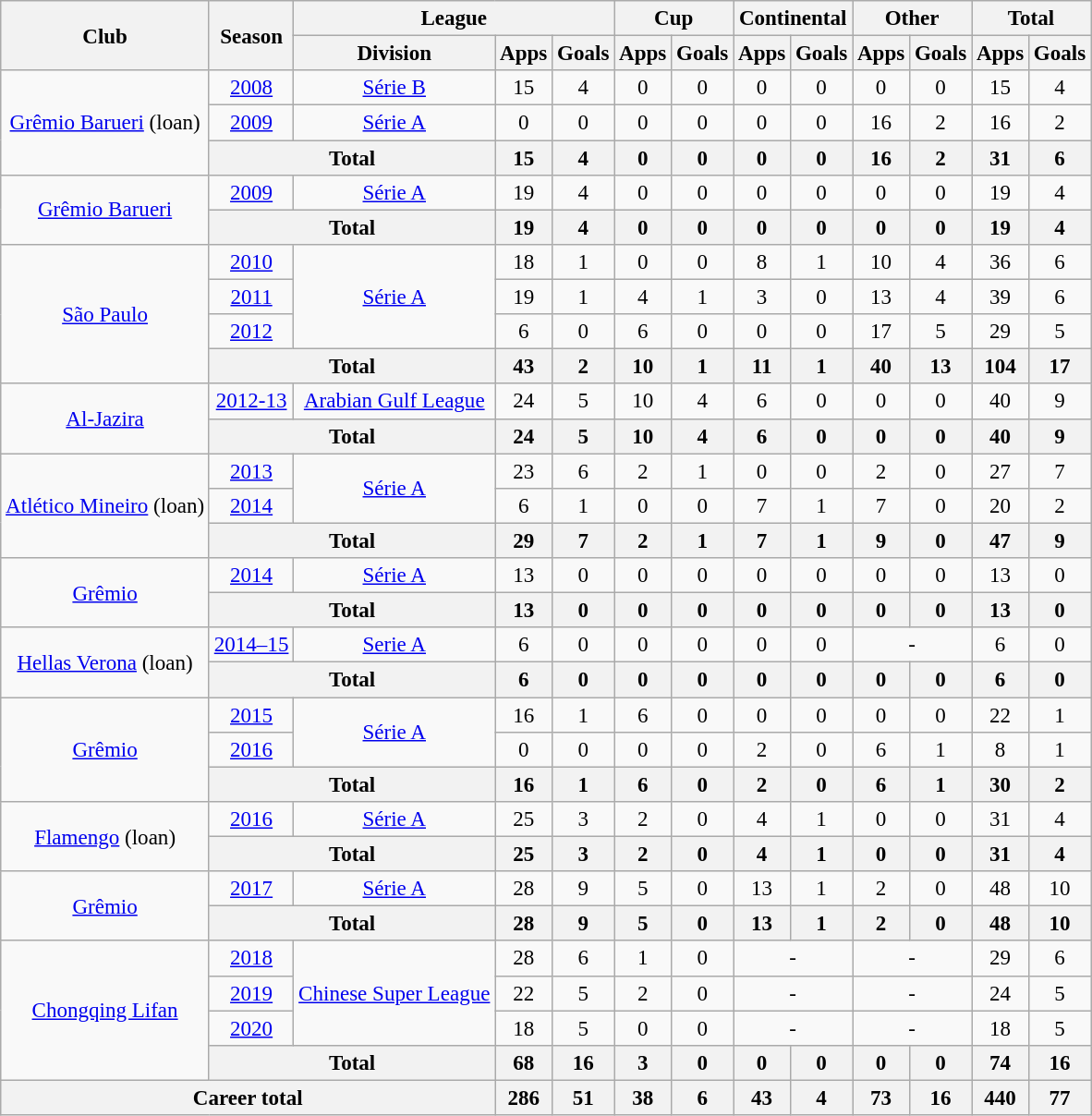<table class="wikitable" style="font-size:96%; text-align: center;">
<tr>
<th rowspan="2">Club</th>
<th rowspan="2">Season</th>
<th colspan="3">League</th>
<th colspan="2">Cup</th>
<th colspan="2">Continental</th>
<th colspan="2">Other</th>
<th colspan="2">Total</th>
</tr>
<tr>
<th>Division</th>
<th>Apps</th>
<th>Goals</th>
<th>Apps</th>
<th>Goals</th>
<th>Apps</th>
<th>Goals</th>
<th>Apps</th>
<th>Goals</th>
<th>Apps</th>
<th>Goals</th>
</tr>
<tr>
<td rowspan="3" valign="center"><a href='#'>Grêmio Barueri</a> (loan)</td>
<td><a href='#'>2008</a></td>
<td><a href='#'>Série B</a></td>
<td>15</td>
<td>4</td>
<td>0</td>
<td>0</td>
<td>0</td>
<td>0</td>
<td>0</td>
<td>0</td>
<td>15</td>
<td>4</td>
</tr>
<tr>
<td><a href='#'>2009</a></td>
<td><a href='#'>Série A</a></td>
<td>0</td>
<td>0</td>
<td>0</td>
<td>0</td>
<td>0</td>
<td>0</td>
<td>16</td>
<td>2</td>
<td>16</td>
<td>2</td>
</tr>
<tr>
<th colspan="2">Total</th>
<th>15</th>
<th>4</th>
<th>0</th>
<th>0</th>
<th>0</th>
<th>0</th>
<th>16</th>
<th>2</th>
<th>31</th>
<th>6</th>
</tr>
<tr>
<td rowspan="2" valign="center"><a href='#'>Grêmio Barueri</a></td>
<td><a href='#'>2009</a></td>
<td><a href='#'>Série A</a></td>
<td>19</td>
<td>4</td>
<td>0</td>
<td>0</td>
<td>0</td>
<td>0</td>
<td>0</td>
<td>0</td>
<td>19</td>
<td>4</td>
</tr>
<tr>
<th colspan="2">Total</th>
<th>19</th>
<th>4</th>
<th>0</th>
<th>0</th>
<th>0</th>
<th>0</th>
<th>0</th>
<th>0</th>
<th>19</th>
<th>4</th>
</tr>
<tr>
<td rowspan="4" valign="center"><a href='#'>São Paulo</a></td>
<td><a href='#'>2010</a></td>
<td rowspan="3"><a href='#'>Série A</a></td>
<td>18</td>
<td>1</td>
<td>0</td>
<td>0</td>
<td>8</td>
<td>1</td>
<td>10</td>
<td>4</td>
<td>36</td>
<td>6</td>
</tr>
<tr>
<td><a href='#'>2011</a></td>
<td>19</td>
<td>1</td>
<td>4</td>
<td>1</td>
<td>3</td>
<td>0</td>
<td>13</td>
<td>4</td>
<td>39</td>
<td>6</td>
</tr>
<tr>
<td><a href='#'>2012</a></td>
<td>6</td>
<td>0</td>
<td>6</td>
<td>0</td>
<td>0</td>
<td>0</td>
<td>17</td>
<td>5</td>
<td>29</td>
<td>5</td>
</tr>
<tr>
<th colspan="2">Total</th>
<th>43</th>
<th>2</th>
<th>10</th>
<th>1</th>
<th>11</th>
<th>1</th>
<th>40</th>
<th>13</th>
<th>104</th>
<th>17</th>
</tr>
<tr>
<td rowspan="2" valign="center"><a href='#'>Al-Jazira</a></td>
<td><a href='#'>2012-13</a></td>
<td><a href='#'>Arabian Gulf League</a></td>
<td>24</td>
<td>5</td>
<td>10</td>
<td>4</td>
<td>6</td>
<td>0</td>
<td>0</td>
<td>0</td>
<td>40</td>
<td>9</td>
</tr>
<tr>
<th colspan="2">Total</th>
<th>24</th>
<th>5</th>
<th>10</th>
<th>4</th>
<th>6</th>
<th>0</th>
<th>0</th>
<th>0</th>
<th>40</th>
<th>9</th>
</tr>
<tr>
<td rowspan="3" valign="center"><a href='#'>Atlético Mineiro</a> (loan)</td>
<td><a href='#'>2013</a></td>
<td rowspan="2"><a href='#'>Série A</a></td>
<td>23</td>
<td>6</td>
<td>2</td>
<td>1</td>
<td>0</td>
<td>0</td>
<td>2</td>
<td>0</td>
<td>27</td>
<td>7</td>
</tr>
<tr>
<td><a href='#'>2014</a></td>
<td>6</td>
<td>1</td>
<td>0</td>
<td>0</td>
<td>7</td>
<td>1</td>
<td>7</td>
<td>0</td>
<td>20</td>
<td>2</td>
</tr>
<tr>
<th colspan="2">Total</th>
<th>29</th>
<th>7</th>
<th>2</th>
<th>1</th>
<th>7</th>
<th>1</th>
<th>9</th>
<th>0</th>
<th>47</th>
<th>9</th>
</tr>
<tr>
<td rowspan="2" valign="center"><a href='#'>Grêmio</a></td>
<td><a href='#'>2014</a></td>
<td><a href='#'>Série A</a></td>
<td>13</td>
<td>0</td>
<td>0</td>
<td>0</td>
<td>0</td>
<td>0</td>
<td>0</td>
<td>0</td>
<td>13</td>
<td>0</td>
</tr>
<tr>
<th colspan="2">Total</th>
<th>13</th>
<th>0</th>
<th>0</th>
<th>0</th>
<th>0</th>
<th>0</th>
<th>0</th>
<th>0</th>
<th>13</th>
<th>0</th>
</tr>
<tr>
<td rowspan="2" valign="center"><a href='#'>Hellas Verona</a> (loan)</td>
<td><a href='#'>2014–15</a></td>
<td><a href='#'>Serie A</a></td>
<td>6</td>
<td>0</td>
<td>0</td>
<td>0</td>
<td>0</td>
<td>0</td>
<td colspan="2">-</td>
<td>6</td>
<td>0</td>
</tr>
<tr>
<th colspan="2">Total</th>
<th>6</th>
<th>0</th>
<th>0</th>
<th>0</th>
<th>0</th>
<th>0</th>
<th>0</th>
<th>0</th>
<th>6</th>
<th>0</th>
</tr>
<tr>
<td rowspan="3" valign="center"><a href='#'>Grêmio</a></td>
<td><a href='#'>2015</a></td>
<td rowspan="2" valign="center"><a href='#'>Série A</a></td>
<td>16</td>
<td>1</td>
<td>6</td>
<td>0</td>
<td>0</td>
<td>0</td>
<td>0</td>
<td>0</td>
<td>22</td>
<td>1</td>
</tr>
<tr>
<td><a href='#'>2016</a></td>
<td>0</td>
<td>0</td>
<td>0</td>
<td>0</td>
<td>2</td>
<td>0</td>
<td>6</td>
<td>1</td>
<td>8</td>
<td>1</td>
</tr>
<tr>
<th colspan="2">Total</th>
<th>16</th>
<th>1</th>
<th>6</th>
<th>0</th>
<th>2</th>
<th>0</th>
<th>6</th>
<th>1</th>
<th>30</th>
<th>2</th>
</tr>
<tr>
<td rowspan="2" valign="center"><a href='#'>Flamengo</a> (loan)</td>
<td><a href='#'>2016</a></td>
<td><a href='#'>Série A</a></td>
<td>25</td>
<td>3</td>
<td>2</td>
<td>0</td>
<td>4</td>
<td>1</td>
<td>0</td>
<td>0</td>
<td>31</td>
<td>4</td>
</tr>
<tr>
<th colspan="2">Total</th>
<th>25</th>
<th>3</th>
<th>2</th>
<th>0</th>
<th>4</th>
<th>1</th>
<th>0</th>
<th>0</th>
<th>31</th>
<th>4</th>
</tr>
<tr>
<td rowspan="2" valign="center"><a href='#'>Grêmio</a></td>
<td><a href='#'>2017</a></td>
<td><a href='#'>Série A</a></td>
<td>28</td>
<td>9</td>
<td>5</td>
<td>0</td>
<td>13</td>
<td>1</td>
<td>2</td>
<td>0</td>
<td>48</td>
<td>10</td>
</tr>
<tr>
<th colspan="2">Total</th>
<th>28</th>
<th>9</th>
<th>5</th>
<th>0</th>
<th>13</th>
<th>1</th>
<th>2</th>
<th>0</th>
<th>48</th>
<th>10</th>
</tr>
<tr>
<td rowspan="4" valign="center"><a href='#'>Chongqing Lifan</a></td>
<td><a href='#'>2018</a></td>
<td rowspan="3" valign="center"><a href='#'>Chinese Super League</a></td>
<td>28</td>
<td>6</td>
<td>1</td>
<td>0</td>
<td colspan="2">-</td>
<td colspan="2">-</td>
<td>29</td>
<td>6</td>
</tr>
<tr>
<td><a href='#'>2019</a></td>
<td>22</td>
<td>5</td>
<td>2</td>
<td>0</td>
<td colspan="2">-</td>
<td colspan="2">-</td>
<td>24</td>
<td>5</td>
</tr>
<tr>
<td><a href='#'>2020</a></td>
<td>18</td>
<td>5</td>
<td>0</td>
<td>0</td>
<td colspan="2">-</td>
<td colspan="2">-</td>
<td>18</td>
<td>5</td>
</tr>
<tr>
<th colspan="2">Total</th>
<th>68</th>
<th>16</th>
<th>3</th>
<th>0</th>
<th>0</th>
<th>0</th>
<th>0</th>
<th>0</th>
<th>74</th>
<th>16</th>
</tr>
<tr>
<th colspan="3">Career total</th>
<th>286</th>
<th>51</th>
<th>38</th>
<th>6</th>
<th>43</th>
<th>4</th>
<th>73</th>
<th>16</th>
<th>440</th>
<th>77</th>
</tr>
</table>
